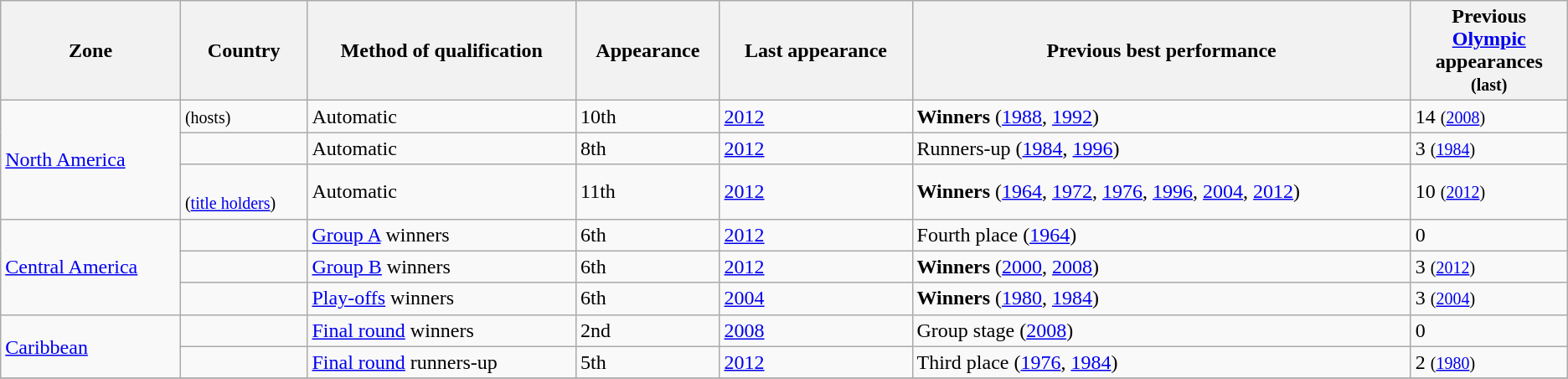<table class="wikitable sortable">
<tr>
<th>Zone</th>
<th>Country</th>
<th>Method of qualification</th>
<th>Appearance</th>
<th>Last appearance</th>
<th>Previous best performance</th>
<th width=10%>Previous <a href='#'>Olympic</a> appearances<br><small>(last)</small></th>
</tr>
<tr>
<td rowspan=3><a href='#'>North America</a></td>
<td> <small>(hosts)</small></td>
<td>Automatic</td>
<td>10th</td>
<td><a href='#'>2012</a></td>
<td><strong>Winners</strong> (<a href='#'>1988</a>, <a href='#'>1992</a>)</td>
<td>14 <small>(<a href='#'>2008</a>)</small></td>
</tr>
<tr>
<td></td>
<td>Automatic</td>
<td>8th</td>
<td><a href='#'>2012</a></td>
<td>Runners-up (<a href='#'>1984</a>, <a href='#'>1996</a>)</td>
<td>3 <small>(<a href='#'>1984</a>)</small></td>
</tr>
<tr>
<td><br><small>(<a href='#'>title holders</a>)</small></td>
<td>Automatic</td>
<td>11th</td>
<td><a href='#'>2012</a></td>
<td><strong>Winners</strong> (<a href='#'>1964</a>, <a href='#'>1972</a>, <a href='#'>1976</a>, <a href='#'>1996</a>, <a href='#'>2004</a>, <a href='#'>2012</a>)</td>
<td>10 <small>(<a href='#'>2012</a>)</small></td>
</tr>
<tr>
<td rowspan=3><a href='#'>Central America</a></td>
<td></td>
<td><a href='#'>Group A</a> winners</td>
<td>6th</td>
<td><a href='#'>2012</a></td>
<td>Fourth place (<a href='#'>1964</a>)</td>
<td>0</td>
</tr>
<tr>
<td></td>
<td><a href='#'>Group B</a> winners</td>
<td>6th</td>
<td><a href='#'>2012</a></td>
<td><strong>Winners</strong> (<a href='#'>2000</a>, <a href='#'>2008</a>)</td>
<td>3 <small>(<a href='#'>2012</a>)</small></td>
</tr>
<tr>
<td></td>
<td><a href='#'>Play-offs</a> winners</td>
<td>6th</td>
<td><a href='#'>2004</a></td>
<td><strong>Winners</strong> (<a href='#'>1980</a>, <a href='#'>1984</a>)</td>
<td>3 <small>(<a href='#'>2004</a>)</small></td>
</tr>
<tr>
<td rowspan=2><a href='#'>Caribbean</a></td>
<td></td>
<td><a href='#'>Final round</a> winners</td>
<td>2nd</td>
<td><a href='#'>2008</a></td>
<td>Group stage (<a href='#'>2008</a>)</td>
<td>0</td>
</tr>
<tr>
<td></td>
<td><a href='#'>Final round</a> runners-up</td>
<td>5th</td>
<td><a href='#'>2012</a></td>
<td>Third place (<a href='#'>1976</a>, <a href='#'>1984</a>)</td>
<td>2 <small>(<a href='#'>1980</a>)</small></td>
</tr>
<tr>
</tr>
</table>
